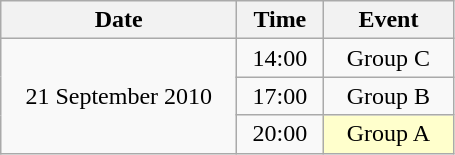<table class = "wikitable" style="text-align:center;">
<tr>
<th width=150>Date</th>
<th width=50>Time</th>
<th width=80>Event</th>
</tr>
<tr>
<td rowspan=3>21 September 2010</td>
<td>14:00</td>
<td>Group C</td>
</tr>
<tr>
<td>17:00</td>
<td>Group B</td>
</tr>
<tr>
<td>20:00</td>
<td bgcolor=ffffcc>Group A</td>
</tr>
</table>
